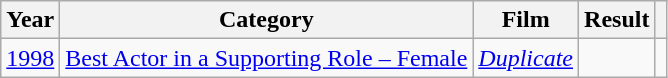<table class="wikitable plainrowheaders">
<tr>
<th>Year</th>
<th>Category</th>
<th>Film</th>
<th>Result</th>
<th></th>
</tr>
<tr>
<td><a href='#'>1998</a></td>
<td><a href='#'>Best Actor in a Supporting Role – Female</a></td>
<td><em><a href='#'>Duplicate</a></em></td>
<td></td>
<td></td>
</tr>
</table>
